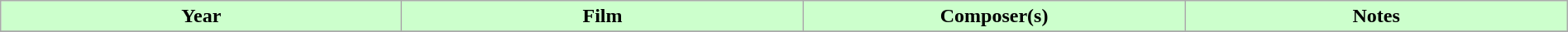<table class="wikitable plainrowheaders" width="100%" textcolor:#000;">
<tr style="background:#cfc; text-align:center;">
<td scope="col" width=21%><strong>Year</strong></td>
<td scope="col" width=21%><strong>Film</strong></td>
<td scope="col" width=20%><strong>Composer(s)</strong></td>
<td scope="col" width=20%><strong>Notes</strong></td>
</tr>
<tr>
</tr>
</table>
